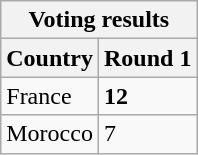<table class="wikitable" style="margin:0.5em">
<tr>
<th colspan="4" style="text-align:center">Voting results</th>
</tr>
<tr>
<th>Country</th>
<th>Round 1</th>
</tr>
<tr>
<td>France</td>
<td><strong>12</strong></td>
</tr>
<tr>
<td>Morocco</td>
<td>7</td>
</tr>
</table>
